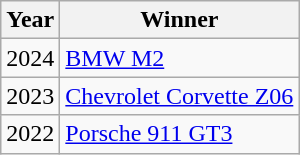<table class="wikitable sortable">
<tr>
<th>Year</th>
<th>Winner</th>
</tr>
<tr>
<td>2024</td>
<td><a href='#'>BMW M2</a></td>
</tr>
<tr>
<td>2023</td>
<td><a href='#'>Chevrolet Corvette Z06</a></td>
</tr>
<tr>
<td>2022</td>
<td><a href='#'>Porsche 911 GT3</a></td>
</tr>
</table>
